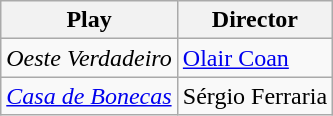<table class="wikitable">
<tr>
<th>Play</th>
<th>Director</th>
</tr>
<tr>
<td><em>Oeste Verdadeiro</em></td>
<td><a href='#'>Olair Coan</a></td>
</tr>
<tr>
<td><em><a href='#'>Casa de Bonecas</a></em></td>
<td>Sérgio Ferraria</td>
</tr>
</table>
